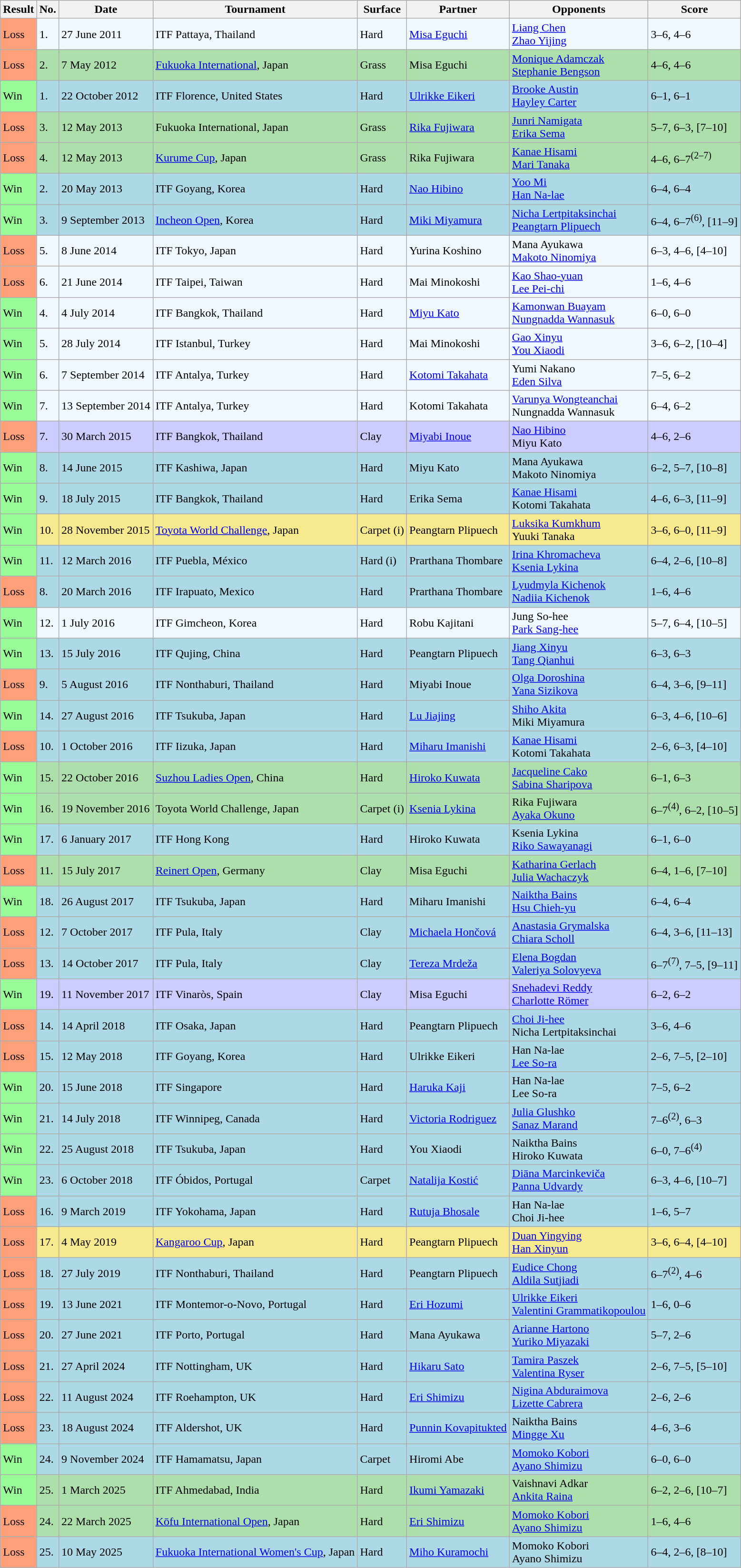<table class="sortable wikitable">
<tr>
<th>Result</th>
<th>No.</th>
<th>Date</th>
<th>Tournament</th>
<th>Surface</th>
<th>Partner</th>
<th>Opponents</th>
<th class="unsortable">Score</th>
</tr>
<tr style="background:#f0f8ff;">
<td style="background:#ffa07a;">Loss</td>
<td>1.</td>
<td>27 June 2011</td>
<td>ITF Pattaya, Thailand</td>
<td>Hard</td>
<td> <a href='#'>Misa Eguchi</a></td>
<td> <a href='#'>Liang Chen</a> <br>  <a href='#'>Zhao Yijing</a></td>
<td>3–6, 4–6</td>
</tr>
<tr style="background:#addfad;">
<td style="background:#ffa07a;">Loss</td>
<td>2.</td>
<td>7 May 2012</td>
<td><a href='#'>Fukuoka International</a>, Japan</td>
<td>Grass</td>
<td> Misa Eguchi</td>
<td> <a href='#'>Monique Adamczak</a> <br>  <a href='#'>Stephanie Bengson</a></td>
<td>4–6, 4–6</td>
</tr>
<tr style="background:lightblue;">
<td style="background:#98fb98;">Win</td>
<td>1.</td>
<td>22 October 2012</td>
<td>ITF Florence, United States</td>
<td>Hard</td>
<td> <a href='#'>Ulrikke Eikeri</a></td>
<td> <a href='#'>Brooke Austin</a> <br>  <a href='#'>Hayley Carter</a></td>
<td>6–1, 6–1</td>
</tr>
<tr style="background:#addfad;">
<td style="background:#ffa07a;">Loss</td>
<td>3.</td>
<td>12 May 2013</td>
<td>Fukuoka International, Japan</td>
<td>Grass</td>
<td> <a href='#'>Rika Fujiwara</a></td>
<td> <a href='#'>Junri Namigata</a> <br>  <a href='#'>Erika Sema</a></td>
<td>5–7, 6–3, [7–10]</td>
</tr>
<tr style="background:#addfad;">
<td style="background:#ffa07a;">Loss</td>
<td>4.</td>
<td>12 May 2013</td>
<td><a href='#'>Kurume Cup</a>, Japan</td>
<td>Grass</td>
<td> Rika Fujiwara</td>
<td> <a href='#'>Kanae Hisami</a> <br>  <a href='#'>Mari Tanaka</a></td>
<td>4–6, 6–7<sup>(2–7)</sup></td>
</tr>
<tr style="background:lightblue;">
<td style="background:#98fb98;">Win</td>
<td>2.</td>
<td>20 May 2013</td>
<td>ITF Goyang, Korea</td>
<td>Hard</td>
<td> <a href='#'>Nao Hibino</a></td>
<td> <a href='#'>Yoo Mi</a> <br>  <a href='#'>Han Na-lae</a></td>
<td>6–4, 6–4</td>
</tr>
<tr style="background:lightblue;">
<td style="background:#98fb98;">Win</td>
<td>3.</td>
<td>9 September 2013</td>
<td><a href='#'>Incheon Open</a>, Korea</td>
<td>Hard</td>
<td> <a href='#'>Miki Miyamura</a></td>
<td> <a href='#'>Nicha Lertpitaksinchai</a> <br>  <a href='#'>Peangtarn Plipuech</a></td>
<td>6–4, 6–7<sup>(6)</sup>, [11–9]</td>
</tr>
<tr style="background:#f0f8ff;">
<td style="background:#ffa07a;">Loss</td>
<td>5.</td>
<td>8 June 2014</td>
<td>ITF Tokyo, Japan</td>
<td>Hard</td>
<td> Yurina Koshino</td>
<td> Mana Ayukawa <br>  <a href='#'>Makoto Ninomiya</a></td>
<td>6–3, 4–6, [4–10]</td>
</tr>
<tr style="background:#f0f8ff;">
<td style="background:#ffa07a;">Loss</td>
<td>6.</td>
<td>21 June 2014</td>
<td>ITF Taipei, Taiwan</td>
<td>Hard</td>
<td> Mai Minokoshi</td>
<td> <a href='#'>Kao Shao-yuan</a> <br>  <a href='#'>Lee Pei-chi</a></td>
<td>1–6, 4–6</td>
</tr>
<tr style="background:#f0f8ff;">
<td style="background:#98fb98;">Win</td>
<td>4.</td>
<td>4 July 2014</td>
<td>ITF Bangkok, Thailand</td>
<td>Hard</td>
<td> <a href='#'>Miyu Kato</a></td>
<td> <a href='#'>Kamonwan Buayam</a> <br>  <a href='#'>Nungnadda Wannasuk</a></td>
<td>6–0, 6–0</td>
</tr>
<tr style="background:#f0f8ff;">
<td style="background:#98fb98;">Win</td>
<td>5.</td>
<td>28 July 2014</td>
<td>ITF Istanbul, Turkey</td>
<td>Hard</td>
<td> Mai Minokoshi</td>
<td> <a href='#'>Gao Xinyu</a> <br>  <a href='#'>You Xiaodi</a></td>
<td>3–6, 6–2, [10–4]</td>
</tr>
<tr style="background:#f0f8ff;">
<td style="background:#98fb98;">Win</td>
<td>6.</td>
<td>7 September 2014</td>
<td>ITF Antalya, Turkey</td>
<td>Hard</td>
<td> <a href='#'>Kotomi Takahata</a></td>
<td> Yumi Nakano <br>  <a href='#'>Eden Silva</a></td>
<td>7–5, 6–2</td>
</tr>
<tr style="background:#f0f8ff;">
<td style="background:#98fb98;">Win</td>
<td>7.</td>
<td>13 September 2014</td>
<td>ITF Antalya, Turkey</td>
<td>Hard</td>
<td> Kotomi Takahata</td>
<td> <a href='#'>Varunya Wongteanchai</a> <br>  Nungnadda Wannasuk</td>
<td>6–4, 6–2</td>
</tr>
<tr style="background:#ccccff;">
<td style="background:#ffa07a;">Loss</td>
<td>7.</td>
<td>30 March 2015</td>
<td>ITF Bangkok, Thailand</td>
<td>Clay</td>
<td> <a href='#'>Miyabi Inoue</a></td>
<td> <a href='#'>Nao Hibino</a> <br>  Miyu Kato</td>
<td>4–6, 2–6</td>
</tr>
<tr style="background:lightblue;">
<td style="background:#98fb98;">Win</td>
<td>8.</td>
<td>14 June 2015</td>
<td>ITF Kashiwa, Japan</td>
<td>Hard</td>
<td> Miyu Kato</td>
<td> Mana Ayukawa <br>  Makoto Ninomiya</td>
<td>6–2, 5–7, [10–8]</td>
</tr>
<tr style="background:lightblue;">
<td style="background:#98fb98;">Win</td>
<td>9.</td>
<td>18 July 2015</td>
<td>ITF Bangkok, Thailand</td>
<td>Hard</td>
<td> Erika Sema</td>
<td> <a href='#'>Kanae Hisami</a> <br>  Kotomi Takahata</td>
<td>4–6, 6–3, [11–9]</td>
</tr>
<tr style="background:#f7e98e;">
<td style="background:#98fb98;">Win</td>
<td>10.</td>
<td>28 November 2015</td>
<td><a href='#'>Toyota World Challenge</a>, Japan</td>
<td>Carpet (i)</td>
<td> Peangtarn Plipuech</td>
<td> <a href='#'>Luksika Kumkhum</a> <br>  Yuuki Tanaka</td>
<td>3–6, 6–0, [11–9]</td>
</tr>
<tr style="background:lightblue;">
<td style="background:#98fb98;">Win</td>
<td>11.</td>
<td>12 March 2016</td>
<td>ITF Puebla, México</td>
<td>Hard (i)</td>
<td> Prarthana Thombare</td>
<td> <a href='#'>Irina Khromacheva</a> <br>  <a href='#'>Ksenia Lykina</a></td>
<td>6–4, 2–6, [10–8]</td>
</tr>
<tr style="background:lightblue;">
<td style="background:#ffa07a;">Loss</td>
<td>8.</td>
<td>20 March 2016</td>
<td>ITF Irapuato, Mexico</td>
<td>Hard</td>
<td> Prarthana Thombare</td>
<td> <a href='#'>Lyudmyla Kichenok</a> <br>  <a href='#'>Nadiia Kichenok</a></td>
<td>1–6, 4–6</td>
</tr>
<tr style="background:#f0f8ff;">
<td style="background:#98fb98;">Win</td>
<td>12.</td>
<td>1 July 2016</td>
<td>ITF Gimcheon, Korea</td>
<td>Hard</td>
<td> Robu Kajitani</td>
<td> Jung So-hee <br>  <a href='#'>Park Sang-hee</a></td>
<td>5–7, 6–4, [10–5]</td>
</tr>
<tr style="background:lightblue;">
<td style="background:#98fb98;">Win</td>
<td>13.</td>
<td>15 July 2016</td>
<td>ITF Qujing, China</td>
<td>Hard</td>
<td> Peangtarn Plipuech</td>
<td> <a href='#'>Jiang Xinyu</a> <br>  <a href='#'>Tang Qianhui</a></td>
<td>6–3, 6–3</td>
</tr>
<tr style="background:lightblue;">
<td style="background:#ffa07a;">Loss</td>
<td>9.</td>
<td>5 August 2016</td>
<td>ITF Nonthaburi, Thailand</td>
<td>Hard</td>
<td> Miyabi Inoue</td>
<td> <a href='#'>Olga Doroshina</a> <br>  <a href='#'>Yana Sizikova</a></td>
<td>6–4, 3–6, [9–11]</td>
</tr>
<tr style="background:lightblue;">
<td style="background:#98fb98;">Win</td>
<td>14.</td>
<td>27 August 2016</td>
<td>ITF Tsukuba, Japan</td>
<td>Hard</td>
<td> <a href='#'>Lu Jiajing</a></td>
<td> <a href='#'>Shiho Akita</a> <br>  Miki Miyamura</td>
<td>6–3, 4–6, [10–6]</td>
</tr>
<tr style="background:lightblue;">
<td style="background:#ffa07a;">Loss</td>
<td>10.</td>
<td>1 October 2016</td>
<td>ITF Iizuka, Japan</td>
<td>Hard</td>
<td> <a href='#'>Miharu Imanishi</a></td>
<td> <a href='#'>Kanae Hisami</a> <br>  Kotomi Takahata</td>
<td>2–6, 6–3, [4–10]</td>
</tr>
<tr style="background:#addfad;">
<td style="background:#98fb98;">Win</td>
<td>15.</td>
<td>22 October 2016</td>
<td><a href='#'>Suzhou Ladies Open</a>, China</td>
<td>Hard</td>
<td> <a href='#'>Hiroko Kuwata</a></td>
<td> <a href='#'>Jacqueline Cako</a> <br>  <a href='#'>Sabina Sharipova</a></td>
<td>6–1, 6–3</td>
</tr>
<tr style="background:#addfad;">
<td style="background:#98fb98;">Win</td>
<td>16.</td>
<td>19 November 2016</td>
<td>Toyota World Challenge, Japan</td>
<td>Carpet (i)</td>
<td> <a href='#'>Ksenia Lykina</a></td>
<td> Rika Fujiwara <br>  <a href='#'>Ayaka Okuno</a></td>
<td>6–7<sup>(4)</sup>, 6–2, [10–5]</td>
</tr>
<tr style="background:lightblue;">
<td style="background:#98fb98;">Win</td>
<td>17.</td>
<td>6 January 2017</td>
<td>ITF Hong Kong</td>
<td>Hard</td>
<td> Hiroko Kuwata</td>
<td> Ksenia Lykina <br>  <a href='#'>Riko Sawayanagi</a></td>
<td>6–1, 6–0</td>
</tr>
<tr style="background:#addfad;">
<td style="background:#ffa07a;">Loss</td>
<td>11.</td>
<td>15 July 2017</td>
<td><a href='#'>Reinert Open</a>, Germany</td>
<td>Clay</td>
<td> Misa Eguchi</td>
<td> <a href='#'>Katharina Gerlach</a> <br>  <a href='#'>Julia Wachaczyk</a></td>
<td>6–4, 1–6, [7–10]</td>
</tr>
<tr style="background:lightblue;">
<td style="background:#98fb98;">Win</td>
<td>18.</td>
<td>26 August 2017</td>
<td>ITF Tsukuba, Japan</td>
<td>Hard</td>
<td> Miharu Imanishi</td>
<td> <a href='#'>Naiktha Bains</a> <br>  <a href='#'>Hsu Chieh-yu</a></td>
<td>6–4, 6–4</td>
</tr>
<tr style="background:lightblue;">
<td style="background:#ffa07a;">Loss</td>
<td>12.</td>
<td>7 October 2017</td>
<td>ITF Pula, Italy</td>
<td>Clay</td>
<td> <a href='#'>Michaela Hončová</a></td>
<td> <a href='#'>Anastasia Grymalska</a> <br>  <a href='#'>Chiara Scholl</a></td>
<td>6–4, 3–6, [11–13]</td>
</tr>
<tr style="background:lightblue;">
<td style="background:#ffa07a;">Loss</td>
<td>13.</td>
<td>14 October 2017</td>
<td>ITF Pula, Italy</td>
<td>Clay</td>
<td> <a href='#'>Tereza Mrdeža</a></td>
<td> <a href='#'>Elena Bogdan</a> <br>  <a href='#'>Valeriya Solovyeva</a></td>
<td>6–7<sup>(7)</sup>, 7–5, [9–11]</td>
</tr>
<tr style="background:#ccccff;">
<td style="background:#98fb98;">Win</td>
<td>19.</td>
<td>11 November 2017</td>
<td>ITF Vinaròs, Spain</td>
<td>Clay</td>
<td> Misa Eguchi</td>
<td> <a href='#'>Snehadevi Reddy</a> <br>  <a href='#'>Charlotte Römer</a></td>
<td>6–2, 6–2</td>
</tr>
<tr style="background:lightblue;">
<td style="background:#ffa07a;">Loss</td>
<td>14.</td>
<td>14 April 2018</td>
<td>ITF Osaka, Japan</td>
<td>Hard</td>
<td> Peangtarn Plipuech</td>
<td> <a href='#'>Choi Ji-hee</a> <br>  Nicha Lertpitaksinchai</td>
<td>3–6, 4–6</td>
</tr>
<tr style="background:lightblue;">
<td style="background:#ffa07a;">Loss</td>
<td>15.</td>
<td>12 May 2018</td>
<td>ITF Goyang, Korea</td>
<td>Hard</td>
<td> Ulrikke Eikeri</td>
<td> Han Na-lae <br>  <a href='#'>Lee So-ra</a></td>
<td>2–6, 7–5, [2–10]</td>
</tr>
<tr style="background:lightblue;">
<td style="background:#98fb98;">Win</td>
<td>20.</td>
<td>15 June 2018</td>
<td>ITF Singapore</td>
<td>Hard</td>
<td> <a href='#'>Haruka Kaji</a></td>
<td> Han Na-lae <br>  Lee So-ra</td>
<td>7–5, 6–2</td>
</tr>
<tr style="background:lightblue;">
<td style="background:#98fb98;">Win</td>
<td>21.</td>
<td>14 July 2018</td>
<td>ITF Winnipeg, Canada</td>
<td>Hard</td>
<td> <a href='#'>Victoria Rodriguez</a></td>
<td> <a href='#'>Julia Glushko</a> <br>  <a href='#'>Sanaz Marand</a></td>
<td>7–6<sup>(2)</sup>, 6–3</td>
</tr>
<tr style="background:lightblue;">
<td style="background:#98fb98;">Win</td>
<td>22.</td>
<td>25 August 2018</td>
<td>ITF Tsukuba, Japan</td>
<td>Hard</td>
<td> You Xiaodi</td>
<td> Naiktha Bains <br>  Hiroko Kuwata</td>
<td>6–0, 7–6<sup>(4)</sup></td>
</tr>
<tr style="background:lightblue;">
<td style="background:#98fb98;">Win</td>
<td>23.</td>
<td>6 October 2018</td>
<td>ITF Óbidos, Portugal</td>
<td>Carpet</td>
<td> <a href='#'>Natalija Kostić</a></td>
<td> <a href='#'>Diāna Marcinkeviča</a> <br>  <a href='#'>Panna Udvardy</a></td>
<td>6–3, 4–6, [10–7]</td>
</tr>
<tr style="background:lightblue;">
<td style="background:#ffa07a;">Loss</td>
<td>16.</td>
<td>9 March 2019</td>
<td>ITF Yokohama, Japan</td>
<td>Hard</td>
<td> <a href='#'>Rutuja Bhosale</a></td>
<td> Han Na-lae <br>  Choi Ji-hee</td>
<td>1–6, 5–7</td>
</tr>
<tr style="background:#f7e98e;">
<td style="background:#ffa07a;">Loss</td>
<td>17.</td>
<td>4 May 2019</td>
<td><a href='#'>Kangaroo Cup</a>, Japan</td>
<td>Hard</td>
<td> Peangtarn Plipuech</td>
<td> <a href='#'>Duan Yingying</a> <br>  <a href='#'>Han Xinyun</a></td>
<td>3–6, 6–4, [4–10]</td>
</tr>
<tr style="background:lightblue;">
<td style="background:#ffa07a;">Loss</td>
<td>18.</td>
<td>27 July 2019</td>
<td>ITF Nonthaburi, Thailand</td>
<td>Hard</td>
<td> Peangtarn Plipuech</td>
<td> <a href='#'>Eudice Chong</a> <br>  <a href='#'>Aldila Sutjiadi</a></td>
<td>6–7<sup>(2)</sup>, 4–6</td>
</tr>
<tr style="background:lightblue;">
<td style="background:#ffa07a;">Loss</td>
<td>19.</td>
<td>13 June 2021</td>
<td>ITF Montemor-o-Novo, Portugal</td>
<td>Hard</td>
<td> <a href='#'>Eri Hozumi</a></td>
<td> <a href='#'>Ulrikke Eikeri</a> <br>  <a href='#'>Valentini Grammatikopoulou</a></td>
<td>1–6, 0–6</td>
</tr>
<tr style="background:lightblue;">
<td style="background:#ffa07a;">Loss</td>
<td>20.</td>
<td>27 June 2021</td>
<td>ITF Porto, Portugal</td>
<td>Hard</td>
<td> Mana Ayukawa</td>
<td> <a href='#'>Arianne Hartono</a> <br>  <a href='#'>Yuriko Miyazaki</a></td>
<td>5–7, 2–6</td>
</tr>
<tr style="background:lightblue;">
<td style="background:#ffa07a;">Loss</td>
<td>21.</td>
<td>27 April 2024</td>
<td>ITF Nottingham, UK</td>
<td>Hard</td>
<td> <a href='#'>Hikaru Sato</a></td>
<td> <a href='#'>Tamira Paszek</a> <br>  <a href='#'>Valentina Ryser</a></td>
<td>2–6, 7–5, [5–10]</td>
</tr>
<tr style="background:lightblue;">
<td style="background:#ffa07a;">Loss</td>
<td>22.</td>
<td>11 August 2024</td>
<td>ITF Roehampton, UK</td>
<td>Hard</td>
<td> <a href='#'>Eri Shimizu</a></td>
<td> <a href='#'>Nigina Abduraimova</a> <br>  <a href='#'>Lizette Cabrera</a></td>
<td>2–6, 2–6</td>
</tr>
<tr style="background:lightblue;">
<td style="background:#ffa07a;">Loss</td>
<td>23.</td>
<td>18 August 2024</td>
<td>ITF Aldershot, UK</td>
<td>Hard</td>
<td> <a href='#'>Punnin Kovapitukted</a></td>
<td> Naiktha Bains <br>  <a href='#'>Mingge Xu</a></td>
<td>4–6, 3–6</td>
</tr>
<tr style="background:lightblue;">
<td style="background:#98fb98;">Win</td>
<td>24.</td>
<td>9 November 2024</td>
<td>ITF Hamamatsu, Japan</td>
<td>Carpet</td>
<td> Hiromi Abe</td>
<td> <a href='#'>Momoko Kobori</a> <br>  <a href='#'>Ayano Shimizu</a></td>
<td>6–0, 6–0</td>
</tr>
<tr style="background:#addfad;">
<td style="background:#98fb98;">Win</td>
<td>25.</td>
<td>1 March 2025</td>
<td>ITF Ahmedabad, India</td>
<td>Hard</td>
<td> <a href='#'>Ikumi Yamazaki</a></td>
<td> Vaishnavi Adkar <br>  <a href='#'>Ankita Raina</a></td>
<td>6–2, 2–6, [10–7]</td>
</tr>
<tr style="background:#addfad;">
<td style="background:#ffa07a;">Loss</td>
<td>24.</td>
<td>22 March 2025</td>
<td><a href='#'>Kōfu International Open</a>, Japan</td>
<td>Hard</td>
<td> <a href='#'>Eri Shimizu</a></td>
<td> <a href='#'>Momoko Kobori</a> <br>  <a href='#'>Ayano Shimizu</a></td>
<td>1–6, 4–6</td>
</tr>
<tr style="background:lightblue;">
<td style="background:#ffa07a;">Loss</td>
<td>25.</td>
<td>10 May 2025</td>
<td><a href='#'>Fukuoka International Women's Cup</a>, Japan</td>
<td>Hard</td>
<td> <a href='#'>Miho Kuramochi</a></td>
<td> Momoko Kobori <br>  Ayano Shimizu</td>
<td>6–4, 2–6, [8–10]</td>
</tr>
</table>
